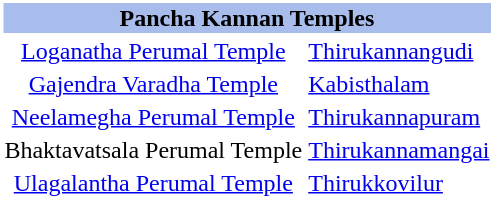<table class="toccolours" style="clear:right; float:right; background:#ffffff; margin: 0 0 0.5em 1em; width:300">
<tr>
<th style="background:#A8BDEC" align="center" colspan="2"><strong>Pancha Kannan Temples</strong></th>
</tr>
<tr>
<td align="center"><a href='#'>Loganatha Perumal Temple</a></td>
<td><a href='#'>Thirukannangudi</a></td>
</tr>
<tr>
<td align="center"><a href='#'>Gajendra Varadha Temple</a></td>
<td><a href='#'>Kabisthalam</a></td>
</tr>
<tr>
<td align="center"><a href='#'>Neelamegha Perumal Temple</a></td>
<td><a href='#'>Thirukannapuram</a></td>
</tr>
<tr>
<td align="center">Bhaktavatsala Perumal Temple</td>
<td><a href='#'>Thirukannamangai</a></td>
</tr>
<tr>
<td align="center"><a href='#'>Ulagalantha Perumal Temple</a></td>
<td><a href='#'>Thirukkovilur</a></td>
</tr>
</table>
